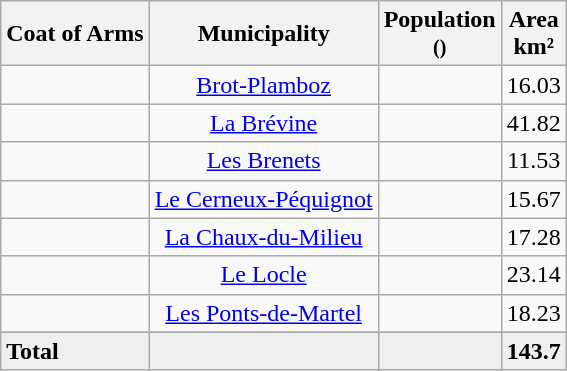<table class="wikitable">
<tr>
<th>Coat of Arms</th>
<th>Municipality</th>
<th>Population<br><small>()</small></th>
<th>Area <br>km²</th>
</tr>
<tr>
<td></td>
<td align="center"><a href='#'>Brot-Plamboz</a></td>
<td align="center"></td>
<td align="center">16.03</td>
</tr>
<tr>
<td></td>
<td align="center"><a href='#'>La Brévine</a></td>
<td align="center"></td>
<td align="center">41.82</td>
</tr>
<tr>
<td></td>
<td align="center"><a href='#'>Les Brenets</a></td>
<td align="center"></td>
<td align="center">11.53</td>
</tr>
<tr>
<td></td>
<td align="center"><a href='#'>Le Cerneux-Péquignot</a></td>
<td align="center"></td>
<td align="center">15.67</td>
</tr>
<tr>
<td></td>
<td align="center"><a href='#'>La Chaux-du-Milieu</a></td>
<td align="center"></td>
<td align="center">17.28</td>
</tr>
<tr>
<td></td>
<td align="center"><a href='#'>Le Locle</a></td>
<td align="center"></td>
<td align="center">23.14</td>
</tr>
<tr>
<td></td>
<td align="center"><a href='#'>Les Ponts-de-Martel</a></td>
<td align="center"></td>
<td align="center">18.23</td>
</tr>
<tr>
</tr>
<tr>
<td bgcolor="#EFEFEF"><strong>Total</strong></td>
<td bgcolor="#EFEFEF"></td>
<td bgcolor="#EFEFEF" align="center"></td>
<td bgcolor="#EFEFEF" align="center"><strong>143.7</strong></td>
</tr>
</table>
